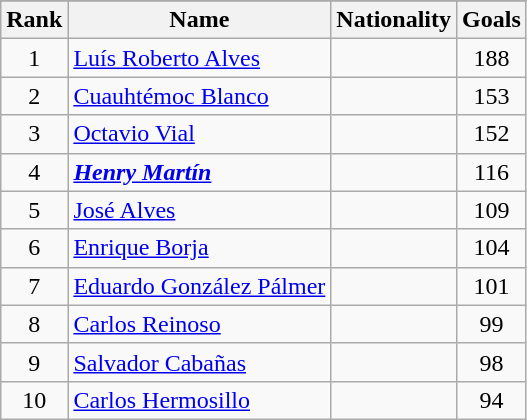<table class="wikitable" style="text-align: center;">
<tr>
</tr>
<tr>
<th>Rank</th>
<th>Name</th>
<th>Nationality</th>
<th>Goals</th>
</tr>
<tr>
<td>1</td>
<td align="left"><a href='#'>Luís Roberto Alves</a></td>
<td></td>
<td>188</td>
</tr>
<tr>
<td>2</td>
<td align="left"><a href='#'>Cuauhtémoc Blanco</a></td>
<td></td>
<td>153</td>
</tr>
<tr>
<td>3</td>
<td align="left"><a href='#'>Octavio Vial</a></td>
<td></td>
<td>152</td>
</tr>
<tr>
<td>4</td>
<td align="left"><strong><em><a href='#'>Henry Martín</a></em></strong></td>
<td></td>
<td>116</td>
</tr>
<tr>
<td>5</td>
<td align="left"><a href='#'>José Alves</a></td>
<td></td>
<td>109</td>
</tr>
<tr>
<td>6</td>
<td align="left"><a href='#'>Enrique Borja</a></td>
<td></td>
<td>104</td>
</tr>
<tr>
<td>7</td>
<td align="left"><a href='#'>Eduardo González Pálmer</a></td>
<td></td>
<td>101</td>
</tr>
<tr>
<td>8</td>
<td align="left"><a href='#'>Carlos Reinoso</a></td>
<td></td>
<td>99</td>
</tr>
<tr>
<td>9</td>
<td align="left"><a href='#'>Salvador Cabañas</a></td>
<td></td>
<td>98</td>
</tr>
<tr>
<td>10</td>
<td align="left"><a href='#'>Carlos Hermosillo</a></td>
<td></td>
<td>94</td>
</tr>
</table>
